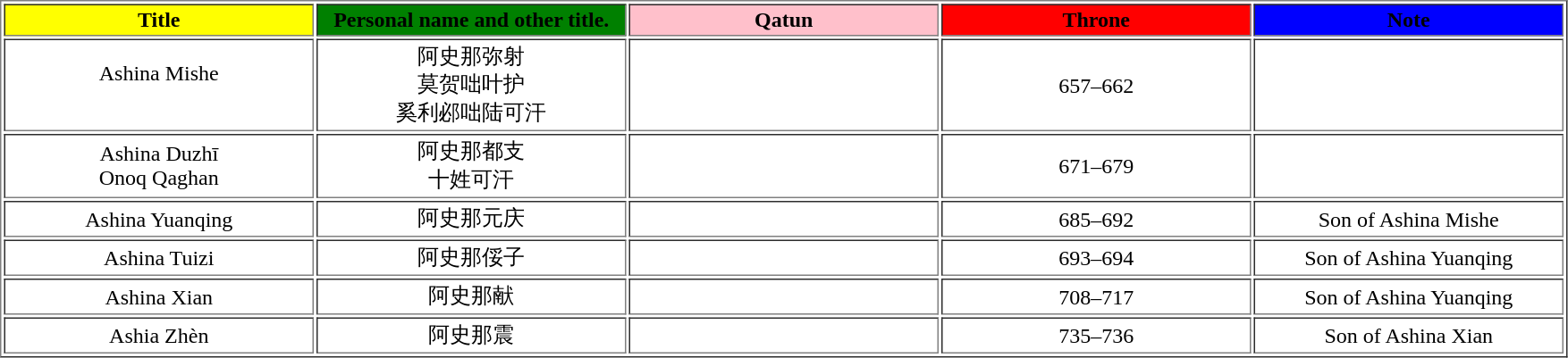<table border="1" cellpadding="2">
<tr>
<th width="225" bgcolor="#FFFF00">Title</th>
<th width="225" bgcolor=green>Personal name and other title.</th>
<th width="225" bgcolor=pink>Qatun</th>
<th width="225" bgcolor="#FF0000">Throne</th>
<th width="225" bgcolor=blue>Note</th>
</tr>
<tr align="center">
<td>Ashina Mishe<br><br></td>
<td>阿史那弥射<br>莫贺咄叶护<br>奚利邲咄陆可汗</td>
<td></td>
<td>657–662</td>
<td></td>
</tr>
<tr align="center">
<td>Ashina Duzhī<br>Onoq Qaghan</td>
<td>阿史那都支<br>十姓可汗</td>
<td></td>
<td>671–679</td>
<td></td>
</tr>
<tr align="center">
<td>Ashina Yuanqing</td>
<td>阿史那元庆</td>
<td></td>
<td>685–692</td>
<td>Son of Ashina Mishe</td>
</tr>
<tr align="center">
<td>Ashina Tuizi</td>
<td>阿史那俀子</td>
<td></td>
<td>693–694</td>
<td>Son of Ashina Yuanqing</td>
</tr>
<tr align="center">
<td>Ashina Xian</td>
<td>阿史那献</td>
<td></td>
<td>708–717</td>
<td>Son of Ashina Yuanqing</td>
</tr>
<tr align="center">
<td>Ashia Zhèn</td>
<td>阿史那震</td>
<td></td>
<td>735–736</td>
<td>Son of Ashina Xian</td>
</tr>
</table>
